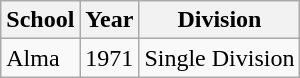<table class="wikitable">
<tr>
<th>School</th>
<th>Year</th>
<th>Division</th>
</tr>
<tr>
<td>Alma</td>
<td>1971</td>
<td>Single Division</td>
</tr>
</table>
